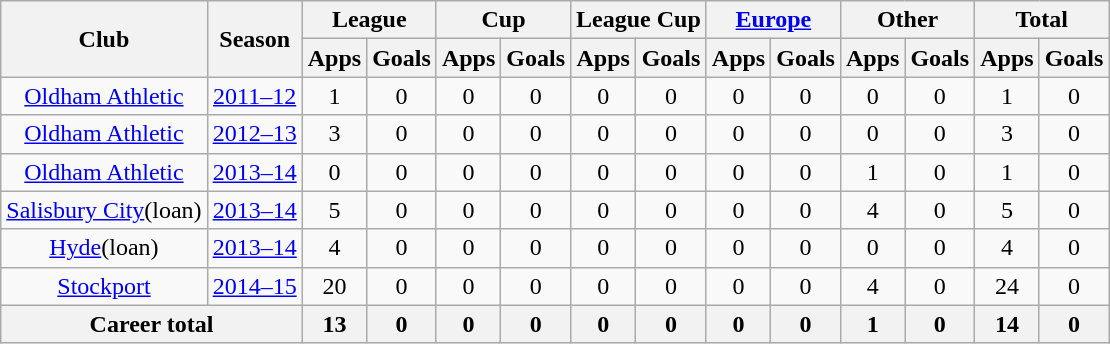<table class="wikitable" style="text-align:center">
<tr>
<th rowspan="2">Club</th>
<th rowspan="2">Season</th>
<th colspan="2">League</th>
<th colspan="2">Cup</th>
<th colspan="2">League Cup</th>
<th colspan="2"><a href='#'>Europe</a></th>
<th colspan="2">Other</th>
<th colspan="2">Total</th>
</tr>
<tr>
<th>Apps</th>
<th>Goals</th>
<th>Apps</th>
<th>Goals</th>
<th>Apps</th>
<th>Goals</th>
<th>Apps</th>
<th>Goals</th>
<th>Apps</th>
<th>Goals</th>
<th>Apps</th>
<th>Goals</th>
</tr>
<tr>
<td><a href='#'>Oldham Athletic</a></td>
<td><a href='#'>2011–12</a></td>
<td>1</td>
<td>0</td>
<td>0</td>
<td>0</td>
<td>0</td>
<td>0</td>
<td>0</td>
<td>0</td>
<td>0</td>
<td>0</td>
<td>1</td>
<td>0</td>
</tr>
<tr>
<td><a href='#'>Oldham Athletic</a></td>
<td><a href='#'>2012–13</a></td>
<td>3</td>
<td>0</td>
<td>0</td>
<td>0</td>
<td>0</td>
<td>0</td>
<td>0</td>
<td>0</td>
<td>0</td>
<td>0</td>
<td>3</td>
<td>0</td>
</tr>
<tr>
<td><a href='#'>Oldham Athletic</a></td>
<td><a href='#'>2013–14</a></td>
<td>0</td>
<td>0</td>
<td>0</td>
<td>0</td>
<td>0</td>
<td>0</td>
<td>0</td>
<td>0</td>
<td>1</td>
<td>0</td>
<td>1</td>
<td>0</td>
</tr>
<tr>
<td><a href='#'>Salisbury City</a>(loan)</td>
<td><a href='#'>2013–14</a></td>
<td>5</td>
<td>0</td>
<td>0</td>
<td>0</td>
<td>0</td>
<td>0</td>
<td>0</td>
<td>0</td>
<td>4</td>
<td>0</td>
<td>5</td>
<td>0</td>
</tr>
<tr>
<td><a href='#'>Hyde</a>(loan)</td>
<td><a href='#'>2013–14</a></td>
<td>4</td>
<td>0</td>
<td>0</td>
<td>0</td>
<td>0</td>
<td>0</td>
<td>0</td>
<td>0</td>
<td>0</td>
<td>0</td>
<td>4</td>
<td>0</td>
</tr>
<tr>
<td><a href='#'>Stockport</a></td>
<td><a href='#'>2014–15</a></td>
<td>20</td>
<td>0</td>
<td>0</td>
<td>0</td>
<td>0</td>
<td>0</td>
<td>0</td>
<td>0</td>
<td>4</td>
<td>0</td>
<td>24</td>
<td>0</td>
</tr>
<tr>
<th colspan="2">Career total</th>
<th>13</th>
<th>0</th>
<th>0</th>
<th>0</th>
<th>0</th>
<th>0</th>
<th>0</th>
<th>0</th>
<th>1</th>
<th>0</th>
<th>14</th>
<th>0</th>
</tr>
</table>
